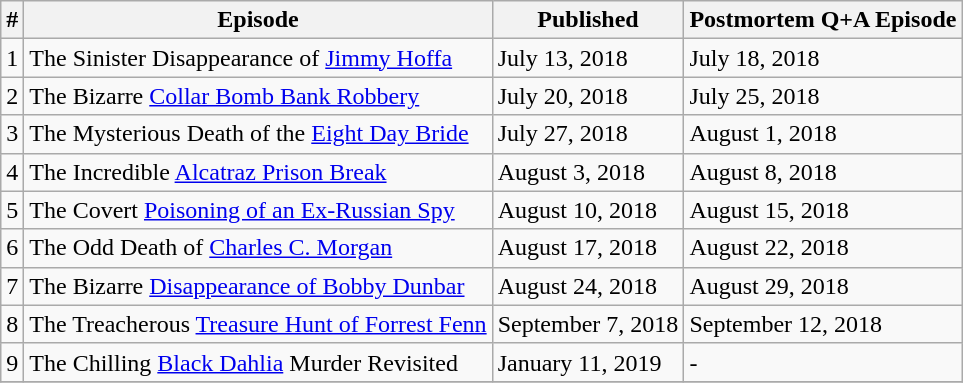<table class="wikitable mw-collapsible">
<tr>
<th>#</th>
<th>Episode</th>
<th>Published</th>
<th>Postmortem Q+A Episode</th>
</tr>
<tr>
<td>1</td>
<td>The Sinister Disappearance of <a href='#'>Jimmy Hoffa</a></td>
<td>July 13, 2018</td>
<td>July 18, 2018</td>
</tr>
<tr>
<td>2</td>
<td>The Bizarre <a href='#'>Collar Bomb Bank Robbery</a></td>
<td>July 20, 2018</td>
<td>July 25, 2018</td>
</tr>
<tr>
<td>3</td>
<td>The Mysterious Death of the <a href='#'>Eight Day Bride</a></td>
<td>July 27, 2018</td>
<td>August 1, 2018</td>
</tr>
<tr>
<td>4</td>
<td>The Incredible <a href='#'>Alcatraz Prison Break</a></td>
<td>August 3, 2018</td>
<td>August 8, 2018</td>
</tr>
<tr>
<td>5</td>
<td>The Covert <a href='#'>Poisoning of an Ex-Russian Spy</a></td>
<td>August 10, 2018</td>
<td>August 15, 2018</td>
</tr>
<tr>
<td>6</td>
<td>The Odd Death of <a href='#'>Charles C. Morgan</a></td>
<td>August 17, 2018</td>
<td>August 22, 2018</td>
</tr>
<tr>
<td>7</td>
<td>The Bizarre <a href='#'>Disappearance of Bobby Dunbar</a></td>
<td>August 24, 2018</td>
<td>August 29, 2018</td>
</tr>
<tr>
<td>8</td>
<td>The Treacherous <a href='#'>Treasure Hunt of Forrest Fenn</a></td>
<td>September 7, 2018</td>
<td>September 12, 2018</td>
</tr>
<tr>
<td>9</td>
<td>The Chilling <a href='#'>Black Dahlia</a> Murder Revisited</td>
<td>January 11, 2019</td>
<td>-</td>
</tr>
<tr>
</tr>
</table>
